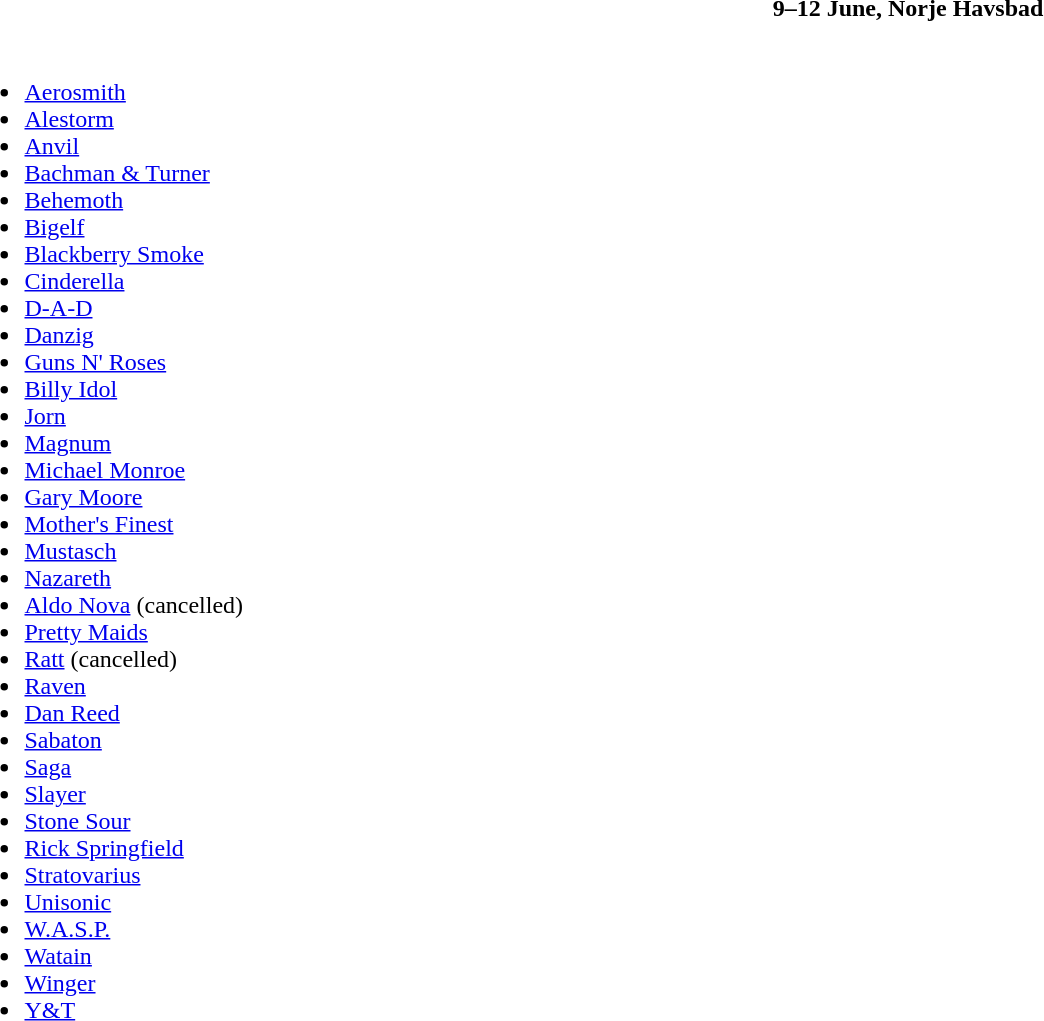<table class="toccolours collapsible expanded" style="width:100%;">
<tr>
<th>9–12 June, Norje Havsbad</th>
</tr>
<tr>
<td><br><ul><li><a href='#'>Aerosmith</a></li><li><a href='#'>Alestorm</a></li><li><a href='#'>Anvil</a></li><li><a href='#'>Bachman & Turner</a></li><li><a href='#'>Behemoth</a></li><li><a href='#'>Bigelf</a></li><li><a href='#'>Blackberry Smoke</a></li><li><a href='#'>Cinderella</a></li><li><a href='#'>D-A-D</a></li><li><a href='#'>Danzig</a></li><li><a href='#'>Guns N' Roses</a></li><li><a href='#'>Billy Idol</a></li><li><a href='#'>Jorn</a></li><li><a href='#'>Magnum</a></li><li><a href='#'>Michael Monroe</a></li><li><a href='#'>Gary Moore</a></li><li><a href='#'>Mother's Finest</a></li><li><a href='#'>Mustasch</a></li><li><a href='#'>Nazareth</a></li><li><a href='#'>Aldo Nova</a> (cancelled)</li><li><a href='#'>Pretty Maids</a></li><li><a href='#'>Ratt</a> (cancelled)</li><li><a href='#'>Raven</a></li><li><a href='#'>Dan Reed</a></li><li><a href='#'>Sabaton</a></li><li><a href='#'>Saga</a></li><li><a href='#'>Slayer</a></li><li><a href='#'>Stone Sour</a></li><li><a href='#'>Rick Springfield</a></li><li><a href='#'>Stratovarius</a></li><li><a href='#'>Unisonic</a></li><li><a href='#'>W.A.S.P.</a></li><li><a href='#'>Watain</a></li><li><a href='#'>Winger</a></li><li><a href='#'>Y&T</a></li></ul></td>
</tr>
</table>
